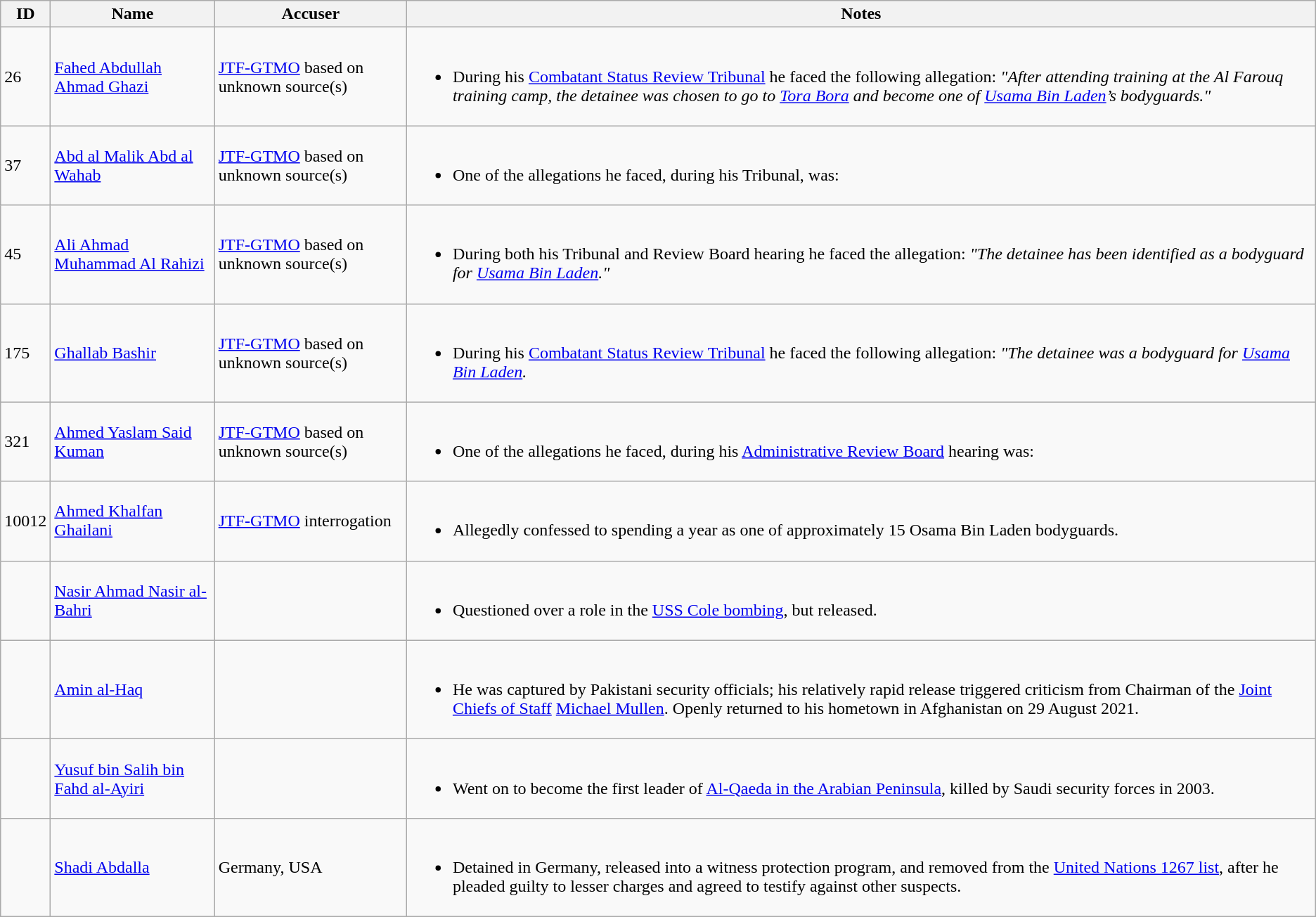<table class="wikitable">
<tr>
<th>ID</th>
<th>Name</th>
<th>Accuser</th>
<th>Notes</th>
</tr>
<tr>
<td>26</td>
<td><a href='#'>Fahed Abdullah Ahmad Ghazi</a></td>
<td><a href='#'>JTF-GTMO</a> based on unknown source(s)</td>
<td><br><ul><li>During his <a href='#'>Combatant Status Review Tribunal</a> he faced the following allegation: <em>"After attending training at the Al Farouq training camp, the detainee was chosen to go to <a href='#'>Tora Bora</a> and become one of <a href='#'>Usama Bin Laden</a>’s bodyguards."</em></li></ul></td>
</tr>
<tr>
<td>37</td>
<td><a href='#'>Abd al Malik Abd al Wahab</a></td>
<td><a href='#'>JTF-GTMO</a> based on unknown source(s)</td>
<td><br><ul><li>One of the allegations he faced, during his Tribunal, was:</li></ul></td>
</tr>
<tr>
<td>45</td>
<td><a href='#'>Ali Ahmad Muhammad Al Rahizi</a></td>
<td><a href='#'>JTF-GTMO</a> based on unknown source(s)</td>
<td><br><ul><li>During both his Tribunal and Review Board hearing he faced the allegation: <em>"The detainee has been identified as a bodyguard for <a href='#'>Usama Bin Laden</a>."</em></li></ul></td>
</tr>
<tr>
<td>175</td>
<td><a href='#'>Ghallab Bashir</a></td>
<td><a href='#'>JTF-GTMO</a> based on unknown source(s)</td>
<td><br><ul><li>During his <a href='#'>Combatant Status Review Tribunal</a> he faced the following allegation: <em>"The detainee was a bodyguard for <a href='#'>Usama Bin Laden</a>.</em></li></ul></td>
</tr>
<tr>
<td>321</td>
<td><a href='#'>Ahmed Yaslam Said Kuman</a></td>
<td><a href='#'>JTF-GTMO</a> based on unknown source(s)</td>
<td><br><ul><li>One of the allegations he faced, during his <a href='#'>Administrative Review Board</a> hearing was:</li></ul></td>
</tr>
<tr>
<td>10012</td>
<td><a href='#'>Ahmed Khalfan Ghailani</a></td>
<td><a href='#'>JTF-GTMO</a> interrogation</td>
<td><br><ul><li>Allegedly confessed to spending a year as one of approximately 15 Osama Bin Laden bodyguards.</li></ul></td>
</tr>
<tr>
<td></td>
<td><a href='#'>Nasir Ahmad Nasir al-Bahri</a></td>
<td></td>
<td><br><ul><li>Questioned over a role in the <a href='#'>USS Cole bombing</a>, but released.</li></ul></td>
</tr>
<tr>
<td></td>
<td><a href='#'>Amin al-Haq</a></td>
<td></td>
<td><br><ul><li>He was captured by Pakistani security officials; his relatively rapid release triggered criticism from Chairman of the <a href='#'>Joint Chiefs of Staff</a> <a href='#'>Michael Mullen</a>.  Openly returned to his hometown in Afghanistan on 29 August 2021.</li></ul></td>
</tr>
<tr>
<td></td>
<td><a href='#'>Yusuf bin Salih bin Fahd al-Ayiri</a></td>
<td></td>
<td><br><ul><li>Went on to become the first leader of <a href='#'>Al-Qaeda in the Arabian Peninsula</a>, killed by Saudi security forces in 2003.</li></ul></td>
</tr>
<tr>
<td></td>
<td><a href='#'>Shadi Abdalla</a></td>
<td>Germany, USA</td>
<td><br><ul><li>Detained in Germany, released into a witness protection program, and removed from the <a href='#'>United Nations 1267 list</a>, after he pleaded guilty to lesser charges and agreed to testify against other suspects.</li></ul></td>
</tr>
</table>
